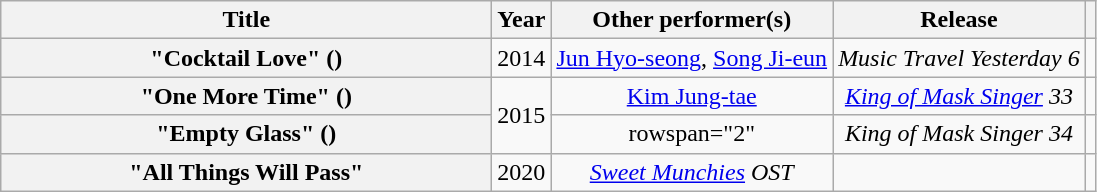<table class="wikitable plainrowheaders" style="text-align:center;" border="1">
<tr>
<th scope="col" style="width:20em;">Title</th>
<th scope="col">Year</th>
<th scope="col">Other performer(s)</th>
<th scope="col">Release</th>
<th scope="col"></th>
</tr>
<tr>
<th scope="row">"Cocktail Love" ()</th>
<td>2014</td>
<td><a href='#'>Jun Hyo-seong</a>, <a href='#'>Song Ji-eun</a></td>
<td><em>Music Travel Yesterday 6</em></td>
<td></td>
</tr>
<tr>
<th scope="row">"One More Time" ()</th>
<td rowspan="2">2015</td>
<td><a href='#'>Kim Jung-tae</a></td>
<td><em><a href='#'>King of Mask Singer</a> 33</em></td>
<td></td>
</tr>
<tr>
<th scope="row">"Empty Glass" ()</th>
<td>rowspan="2" </td>
<td><em>King of Mask Singer 34</em></td>
<td></td>
</tr>
<tr>
<th scope="row">"All Things Will Pass"</th>
<td>2020</td>
<td><em><a href='#'>Sweet Munchies</a> OST</em></td>
<td></td>
</tr>
</table>
